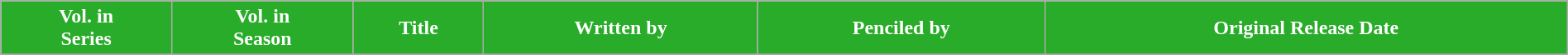<table class="wikitable plainrowheaders" style="margin: auto; width: 100%">
<tr>
<th ! style="background-color:#29AC29; color: #FFF; text-align: center;">Vol. in<br>Series</th>
<th ! style="background-color:#29AC29; color: #FFF; text-align: center;">Vol. in<br>Season</th>
<th ! style="background-color:#29AC29; color: #FFF; text-align: center;">Title</th>
<th ! style="background-color:#29AC29; color: #FFF; text-align: center;">Written by</th>
<th ! style="background-color:#29AC29; color: #FFF; text-align: center;">Penciled by</th>
<th ! style="background-color:#29AC29; color: #FFF; text-align: center;">Original Release Date</th>
</tr>
<tr>
</tr>
</table>
